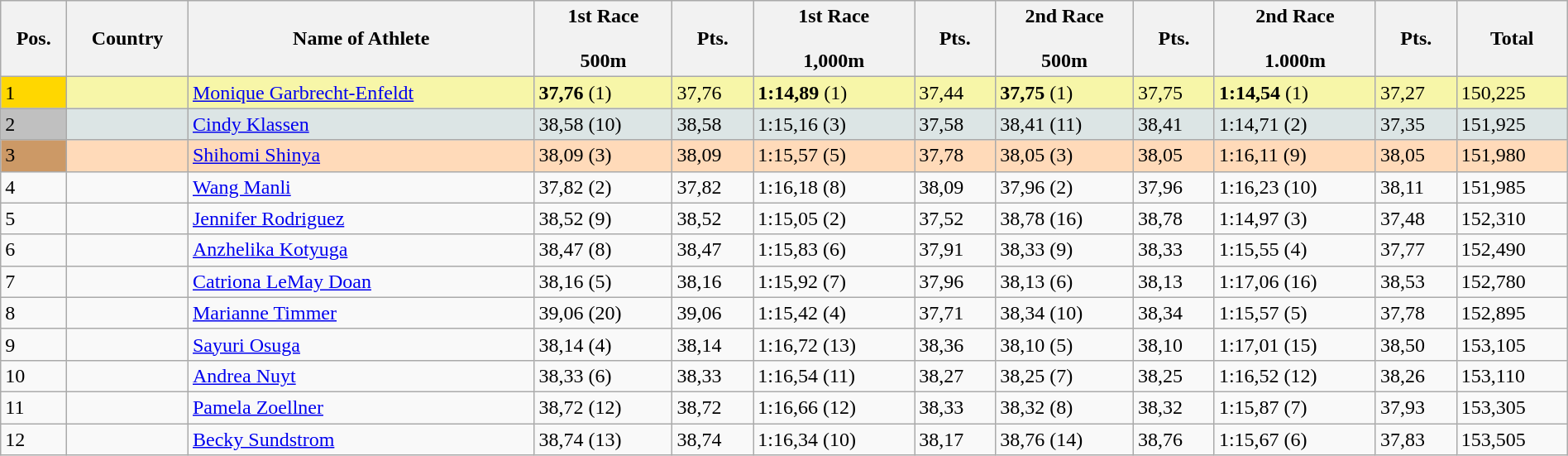<table class="prettytable" style=" width:100%;">
<tr>
<th>Pos.</th>
<th>Country</th>
<th>Name of Athlete</th>
<th>1st Race<br><br>500m</th>
<th>Pts.</th>
<th>1st Race<br><br>1,000m</th>
<th>Pts.</th>
<th>2nd Race<br><br>500m</th>
<th>Pts.</th>
<th>2nd Race<br><br>1.000m</th>
<th>Pts.</th>
<th>Total</th>
</tr>
<tr bgcolor="#F7F6A8">
<td bgcolor="gold">1</td>
<td></td>
<td><a href='#'>Monique Garbrecht-Enfeldt</a></td>
<td><strong>37,76</strong> (1)</td>
<td>37,76</td>
<td><strong>1:14,89</strong> (1)</td>
<td>37,44</td>
<td><strong>37,75</strong> (1)</td>
<td>37,75</td>
<td><strong>1:14,54</strong> (1)</td>
<td>37,27</td>
<td>150,225</td>
</tr>
<tr bgcolor="#DCE5E5">
<td bgcolor="silver">2</td>
<td></td>
<td><a href='#'>Cindy Klassen</a></td>
<td>38,58 (10)</td>
<td>38,58</td>
<td>1:15,16 (3)</td>
<td>37,58</td>
<td>38,41 (11)</td>
<td>38,41</td>
<td>1:14,71 (2)</td>
<td>37,35</td>
<td>151,925</td>
</tr>
<tr bgcolor="#FFDAB9">
<td bgcolor="#CC9966">3</td>
<td></td>
<td><a href='#'>Shihomi Shinya</a></td>
<td>38,09 (3)</td>
<td>38,09</td>
<td>1:15,57 (5)</td>
<td>37,78</td>
<td>38,05 (3)</td>
<td>38,05</td>
<td>1:16,11 (9)</td>
<td>38,05</td>
<td>151,980</td>
</tr>
<tr>
<td>4</td>
<td></td>
<td><a href='#'>Wang Manli</a></td>
<td>37,82 (2)</td>
<td>37,82</td>
<td>1:16,18 (8)</td>
<td>38,09</td>
<td>37,96 (2)</td>
<td>37,96</td>
<td>1:16,23 (10)</td>
<td>38,11</td>
<td>151,985</td>
</tr>
<tr>
<td>5</td>
<td></td>
<td><a href='#'>Jennifer Rodriguez</a></td>
<td>38,52 (9)</td>
<td>38,52</td>
<td>1:15,05 (2)</td>
<td>37,52</td>
<td>38,78 (16)</td>
<td>38,78</td>
<td>1:14,97 (3)</td>
<td>37,48</td>
<td>152,310</td>
</tr>
<tr>
<td>6</td>
<td></td>
<td><a href='#'>Anzhelika Kotyuga</a></td>
<td>38,47 (8)</td>
<td>38,47</td>
<td>1:15,83 (6)</td>
<td>37,91</td>
<td>38,33 (9)</td>
<td>38,33</td>
<td>1:15,55 (4)</td>
<td>37,77</td>
<td>152,490</td>
</tr>
<tr>
<td>7</td>
<td></td>
<td><a href='#'>Catriona LeMay Doan</a></td>
<td>38,16 (5)</td>
<td>38,16</td>
<td>1:15,92 (7)</td>
<td>37,96</td>
<td>38,13 (6)</td>
<td>38,13</td>
<td>1:17,06 (16)</td>
<td>38,53</td>
<td>152,780</td>
</tr>
<tr>
<td>8</td>
<td></td>
<td><a href='#'>Marianne Timmer</a></td>
<td>39,06 (20)</td>
<td>39,06</td>
<td>1:15,42 (4)</td>
<td>37,71</td>
<td>38,34 (10)</td>
<td>38,34</td>
<td>1:15,57 (5)</td>
<td>37,78</td>
<td>152,895</td>
</tr>
<tr>
<td>9</td>
<td></td>
<td><a href='#'>Sayuri Osuga</a></td>
<td>38,14 (4)</td>
<td>38,14</td>
<td>1:16,72 (13)</td>
<td>38,36</td>
<td>38,10 (5)</td>
<td>38,10</td>
<td>1:17,01 (15)</td>
<td>38,50</td>
<td>153,105</td>
</tr>
<tr>
<td>10</td>
<td></td>
<td><a href='#'>Andrea Nuyt</a></td>
<td>38,33 (6)</td>
<td>38,33</td>
<td>1:16,54 (11)</td>
<td>38,27</td>
<td>38,25 (7)</td>
<td>38,25</td>
<td>1:16,52 (12)</td>
<td>38,26</td>
<td>153,110</td>
</tr>
<tr>
<td>11</td>
<td></td>
<td><a href='#'>Pamela Zoellner</a></td>
<td>38,72 (12)</td>
<td>38,72</td>
<td>1:16,66 (12)</td>
<td>38,33</td>
<td>38,32 (8)</td>
<td>38,32</td>
<td>1:15,87 (7)</td>
<td>37,93</td>
<td>153,305</td>
</tr>
<tr>
<td>12</td>
<td></td>
<td><a href='#'>Becky Sundstrom</a></td>
<td>38,74 (13)</td>
<td>38,74</td>
<td>1:16,34 (10)</td>
<td>38,17</td>
<td>38,76 (14)</td>
<td>38,76</td>
<td>1:15,67 (6)</td>
<td>37,83</td>
<td>153,505</td>
</tr>
</table>
